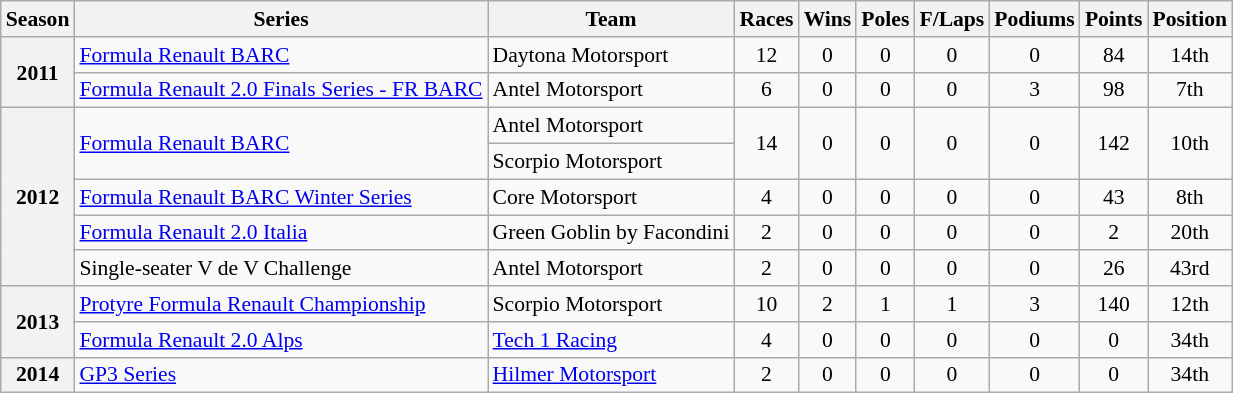<table class="wikitable" style="font-size: 90%; text-align:center">
<tr>
<th>Season</th>
<th>Series</th>
<th>Team</th>
<th>Races</th>
<th>Wins</th>
<th>Poles</th>
<th>F/Laps</th>
<th>Podiums</th>
<th>Points</th>
<th>Position</th>
</tr>
<tr>
<th rowspan=2>2011</th>
<td align=left><a href='#'>Formula Renault BARC</a></td>
<td align=left>Daytona Motorsport</td>
<td>12</td>
<td>0</td>
<td>0</td>
<td>0</td>
<td>0</td>
<td>84</td>
<td>14th</td>
</tr>
<tr>
<td align=left><a href='#'>Formula Renault 2.0 Finals Series - FR BARC</a></td>
<td align=left>Antel Motorsport</td>
<td>6</td>
<td>0</td>
<td>0</td>
<td>0</td>
<td>3</td>
<td>98</td>
<td>7th</td>
</tr>
<tr>
<th rowspan=5>2012</th>
<td align=left rowspan=2><a href='#'>Formula Renault BARC</a></td>
<td align=left>Antel Motorsport</td>
<td rowspan=2>14</td>
<td rowspan=2>0</td>
<td rowspan=2>0</td>
<td rowspan=2>0</td>
<td rowspan=2>0</td>
<td rowspan=2>142</td>
<td rowspan=2>10th</td>
</tr>
<tr>
<td align=left>Scorpio Motorsport</td>
</tr>
<tr>
<td align=left><a href='#'>Formula Renault BARC Winter Series</a></td>
<td align=left>Core Motorsport</td>
<td>4</td>
<td>0</td>
<td>0</td>
<td>0</td>
<td>0</td>
<td>43</td>
<td>8th</td>
</tr>
<tr>
<td align=left><a href='#'>Formula Renault 2.0 Italia</a></td>
<td align=left>Green Goblin by Facondini</td>
<td>2</td>
<td>0</td>
<td>0</td>
<td>0</td>
<td>0</td>
<td>2</td>
<td>20th</td>
</tr>
<tr>
<td align=left>Single-seater V de V Challenge</td>
<td align=left>Antel Motorsport</td>
<td>2</td>
<td>0</td>
<td>0</td>
<td>0</td>
<td>0</td>
<td>26</td>
<td>43rd</td>
</tr>
<tr>
<th rowspan=2>2013</th>
<td align=left><a href='#'>Protyre Formula Renault Championship</a></td>
<td align=left>Scorpio Motorsport</td>
<td>10</td>
<td>2</td>
<td>1</td>
<td>1</td>
<td>3</td>
<td>140</td>
<td>12th</td>
</tr>
<tr>
<td align=left><a href='#'>Formula Renault 2.0 Alps</a></td>
<td align=left><a href='#'>Tech 1 Racing</a></td>
<td>4</td>
<td>0</td>
<td>0</td>
<td>0</td>
<td>0</td>
<td>0</td>
<td>34th</td>
</tr>
<tr>
<th>2014</th>
<td align=left><a href='#'>GP3 Series</a></td>
<td align=left><a href='#'>Hilmer Motorsport</a></td>
<td>2</td>
<td>0</td>
<td>0</td>
<td>0</td>
<td>0</td>
<td>0</td>
<td>34th</td>
</tr>
</table>
